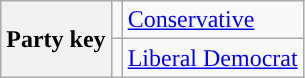<table class=wikitable>
<tr>
<th rowspan=2>Party key</th>
<td style="background:"></td>
<td><a href='#'>Conservative</a></td>
</tr>
<tr>
<td style="background:"></td>
<td><a href='#'>Liberal Democrat</a></td>
</tr>
</table>
